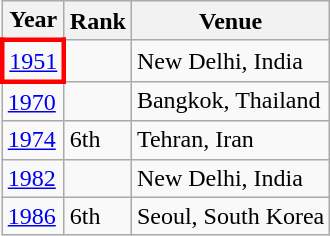<table class="wikitable">
<tr>
<th>Year</th>
<th>Rank</th>
<th>Venue</th>
</tr>
<tr>
<td style="border: 3px solid red"><a href='#'>1951</a></td>
<td></td>
<td>New Delhi, India</td>
</tr>
<tr>
<td><a href='#'>1970</a></td>
<td></td>
<td>Bangkok, Thailand</td>
</tr>
<tr>
<td><a href='#'>1974</a></td>
<td>6th</td>
<td>Tehran, Iran</td>
</tr>
<tr>
<td><a href='#'>1982</a></td>
<td></td>
<td>New Delhi, India</td>
</tr>
<tr>
<td><a href='#'>1986</a></td>
<td>6th</td>
<td>Seoul, South Korea</td>
</tr>
</table>
